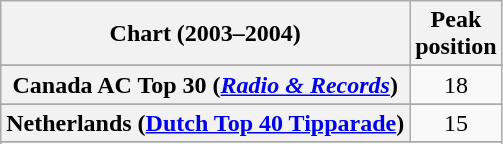<table class="wikitable sortable plainrowheaders" style="text-align:center">
<tr>
<th>Chart (2003–2004)</th>
<th>Peak<br>position</th>
</tr>
<tr>
</tr>
<tr>
</tr>
<tr>
</tr>
<tr>
<th scope="row">Canada AC Top 30 (<em><a href='#'>Radio & Records</a></em>)</th>
<td>18</td>
</tr>
<tr>
</tr>
<tr>
<th scope="row">Netherlands (<a href='#'>Dutch Top 40 Tipparade</a>)</th>
<td>15</td>
</tr>
<tr>
</tr>
<tr>
</tr>
<tr>
</tr>
<tr>
</tr>
<tr>
</tr>
<tr>
</tr>
<tr>
</tr>
<tr>
</tr>
</table>
